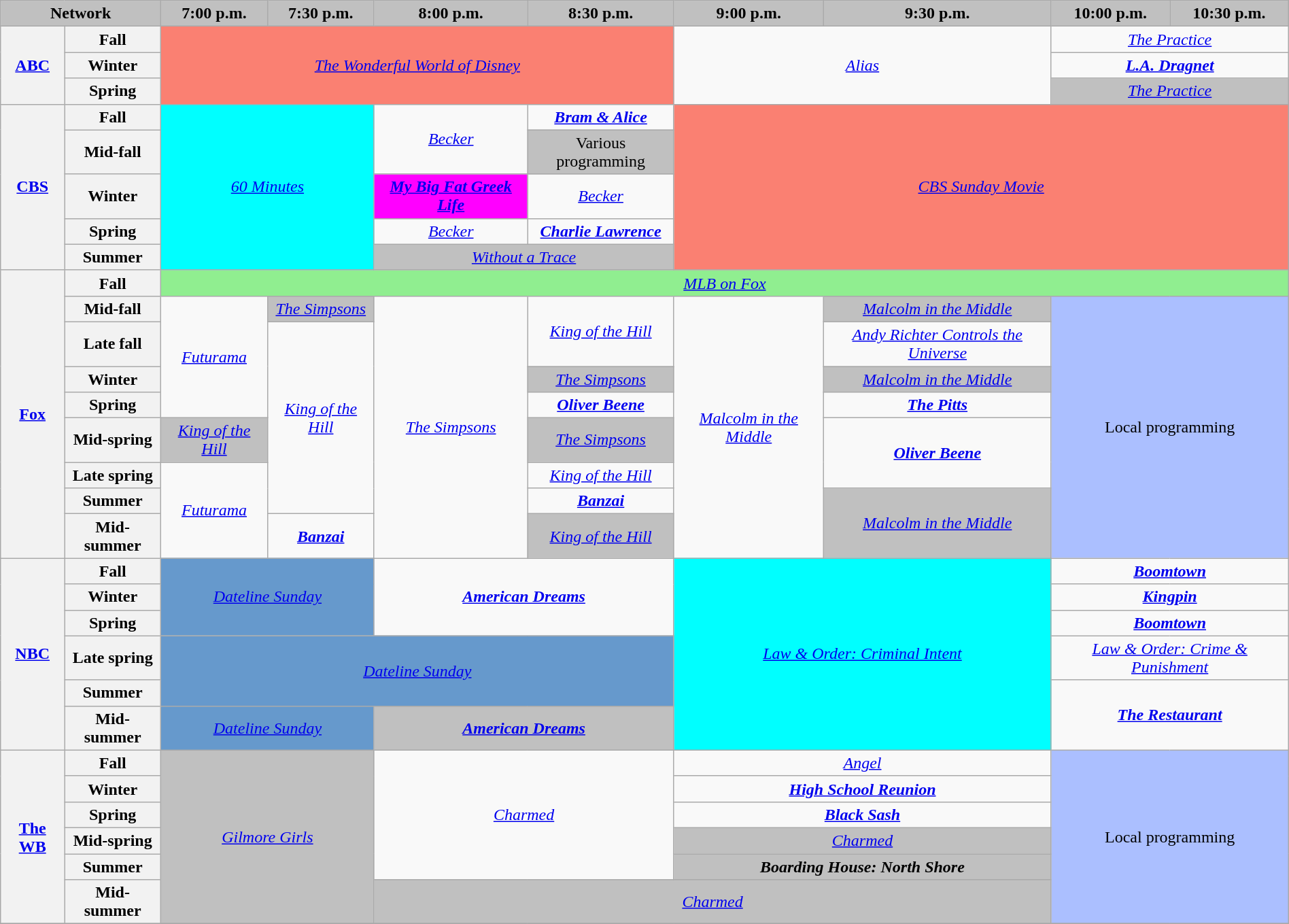<table class="wikitable" style="width:100%;margin-right:0;text-align:center">
<tr>
<th colspan="2" style="background-color:#C0C0C0">Network</th>
<th style="background-color:#C0C0C0;text-align:center">7:00 p.m.</th>
<th style="background-color:#C0C0C0;text-align:center">7:30 p.m.</th>
<th style="background-color:#C0C0C0;text-align:center">8:00 p.m.</th>
<th style="background-color:#C0C0C0;text-align:center">8:30 p.m.</th>
<th style="background-color:#C0C0C0;text-align:center">9:00 p.m.</th>
<th style="background-color:#C0C0C0;text-align:center">9:30 p.m.</th>
<th style="background-color:#C0C0C0;text-align:center">10:00 p.m.</th>
<th style="background-color:#C0C0C0;text-align:center">10:30 p.m.</th>
</tr>
<tr>
<th rowspan="3"><a href='#'>ABC</a></th>
<th>Fall</th>
<td colspan="4" rowspan="3" style="background:#FA8072;"><em><a href='#'>The Wonderful World of Disney</a></em></td>
<td colspan="2" rowspan="3"><em><a href='#'>Alias</a></em></td>
<td colspan="2"><em><a href='#'>The Practice</a></em></td>
</tr>
<tr>
<th>Winter</th>
<td colspan="2"><strong><em><a href='#'>L.A. Dragnet</a></em></strong></td>
</tr>
<tr>
<th>Spring</th>
<td colspan="2" style="background:#C0C0C0;"><em><a href='#'>The Practice</a></em> </td>
</tr>
<tr>
<th rowspan="5"><a href='#'>CBS</a></th>
<th>Fall</th>
<td colspan="2" rowspan="5" style="background:cyan;"><em><a href='#'>60 Minutes</a></em> </td>
<td rowspan="2"><em><a href='#'>Becker</a></em></td>
<td><strong><em><a href='#'>Bram & Alice</a></em></strong></td>
<td colspan="4" rowspan="5" style="background:#FA8072;"><em><a href='#'>CBS Sunday Movie</a></em></td>
</tr>
<tr>
<th>Mid-fall</th>
<td style="background:#C0C0C0;">Various programming</td>
</tr>
<tr>
<th>Winter</th>
<td style="background:magenta;"><strong><em><a href='#'>My Big Fat Greek Life</a></em></strong> </td>
<td><em><a href='#'>Becker</a></em></td>
</tr>
<tr>
<th>Spring</th>
<td><em><a href='#'>Becker</a></em></td>
<td><strong><em><a href='#'>Charlie Lawrence</a></em></strong></td>
</tr>
<tr>
<th>Summer</th>
<td colspan="2" style="background:#C0C0C0;"><em><a href='#'>Without a Trace</a></em> </td>
</tr>
<tr>
<th rowspan="9"><a href='#'>Fox</a></th>
<th>Fall</th>
<td bgcolor="lightgreen" colspan="8"><em><a href='#'>MLB on Fox</a></em></td>
</tr>
<tr>
<th>Mid-fall</th>
<td rowspan="4"><em><a href='#'>Futurama</a></em></td>
<td style="background:#C0C0C0;"><em><a href='#'>The Simpsons</a></em> </td>
<td rowspan="8"><em><a href='#'>The Simpsons</a></em></td>
<td rowspan="2"><em><a href='#'>King of the Hill</a></em></td>
<td rowspan="8"><em><a href='#'>Malcolm in the Middle</a></em></td>
<td style="background:#C0C0C0;"><em><a href='#'>Malcolm in the Middle</a></em> </td>
<td colspan="2" rowspan="8" style="background:#abbfff;">Local programming</td>
</tr>
<tr>
<th>Late fall</th>
<td rowspan="6"><em><a href='#'>King of the Hill</a></em></td>
<td><em><a href='#'>Andy Richter Controls the Universe</a></em></td>
</tr>
<tr>
<th>Winter</th>
<td style="background:#C0C0C0;"><em><a href='#'>The Simpsons</a></em> </td>
<td style="background:#C0C0C0;"><em><a href='#'>Malcolm in the Middle</a></em> </td>
</tr>
<tr>
<th>Spring</th>
<td><strong><em><a href='#'>Oliver Beene</a></em></strong></td>
<td><strong><em><a href='#'>The Pitts</a></em></strong></td>
</tr>
<tr>
<th>Mid-spring</th>
<td style="background:#C0C0C0;"><em><a href='#'>King of the Hill</a></em> </td>
<td style="background:#C0C0C0;"><em><a href='#'>The Simpsons</a></em> </td>
<td rowspan="2"><strong><em><a href='#'>Oliver Beene</a></em></strong></td>
</tr>
<tr>
<th>Late spring</th>
<td rowspan="3"><em><a href='#'>Futurama</a></em></td>
<td><em><a href='#'>King of the Hill</a></em></td>
</tr>
<tr>
<th>Summer</th>
<td><strong><em><a href='#'>Banzai</a></em></strong></td>
<td rowspan="2" style="background:#C0C0C0;"><em><a href='#'>Malcolm in the Middle</a></em> </td>
</tr>
<tr>
<th>Mid-summer</th>
<td><strong><em><a href='#'>Banzai</a></em></strong></td>
<td style="background:#C0C0C0;"><em><a href='#'>King of the Hill</a></em> </td>
</tr>
<tr>
<th rowspan="6"><a href='#'>NBC</a></th>
<th>Fall</th>
<td colspan="2" rowspan="3" style="background:#6699CC;"><em><a href='#'>Dateline Sunday</a></em></td>
<td colspan="2" rowspan="3"><strong><em><a href='#'>American Dreams</a></em></strong></td>
<td colspan="2" rowspan="6" style="background:cyan;"><em><a href='#'>Law & Order: Criminal Intent</a></em> </td>
<td colspan="2"><strong><em><a href='#'>Boomtown</a></em></strong></td>
</tr>
<tr>
<th>Winter</th>
<td colspan="2"><strong><em><a href='#'>Kingpin</a></em></strong></td>
</tr>
<tr>
<th>Spring</th>
<td colspan="2"><strong><em><a href='#'>Boomtown</a></em></strong></td>
</tr>
<tr>
<th>Late spring</th>
<td colspan="4" rowspan="2" style="background:#6699CC;"><em><a href='#'>Dateline Sunday</a></em></td>
<td colspan="2"><em><a href='#'>Law & Order: Crime & Punishment</a></em></td>
</tr>
<tr>
<th>Summer</th>
<td colspan="2" rowspan="2"><strong><em><a href='#'>The Restaurant</a></em></strong></td>
</tr>
<tr>
<th>Mid-summer</th>
<td colspan="2" style="background:#6699CC;"><em><a href='#'>Dateline Sunday</a></em></td>
<td colspan="2" style="background:#C0C0C0;"><strong><em><a href='#'>American Dreams</a></em></strong> </td>
</tr>
<tr>
<th rowspan="6"><a href='#'>The WB</a></th>
<th>Fall</th>
<td colspan="2" rowspan="6" style="background:#C0C0C0;"><em><a href='#'>Gilmore Girls</a></em> </td>
<td colspan="2" rowspan="5"><em><a href='#'>Charmed</a></em></td>
<td colspan="2"><em><a href='#'>Angel</a></em></td>
<td colspan="2" rowspan="6" style="background:#abbfff;">Local programming</td>
</tr>
<tr>
<th>Winter</th>
<td colspan="2"><strong><em><a href='#'>High School Reunion</a></em></strong></td>
</tr>
<tr>
<th>Spring</th>
<td colspan="2"><strong><em><a href='#'>Black Sash</a></em></strong></td>
</tr>
<tr>
<th>Mid-spring</th>
<td colspan="2" style="background:#C0C0C0;"><em><a href='#'>Charmed</a></em> </td>
</tr>
<tr>
<th>Summer</th>
<td colspan="2" style="background:#C0C0C0;"><strong><em>Boarding House: North Shore</em></strong> </td>
</tr>
<tr>
<th>Mid-summer</th>
<td colspan="4" style="background:#C0C0C0;"><em><a href='#'>Charmed</a></em> </td>
</tr>
<tr>
</tr>
</table>
